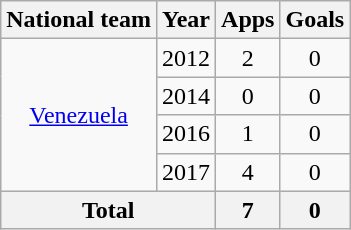<table class="wikitable" style="text-align: center;">
<tr>
<th>National team</th>
<th>Year</th>
<th>Apps</th>
<th>Goals</th>
</tr>
<tr>
<td rowspan="4"><a href='#'>Venezuela</a></td>
<td>2012</td>
<td>2</td>
<td>0</td>
</tr>
<tr>
<td>2014</td>
<td>0</td>
<td>0</td>
</tr>
<tr>
<td>2016</td>
<td>1</td>
<td>0</td>
</tr>
<tr>
<td>2017</td>
<td>4</td>
<td>0</td>
</tr>
<tr>
<th colspan="2">Total</th>
<th>7</th>
<th>0</th>
</tr>
</table>
